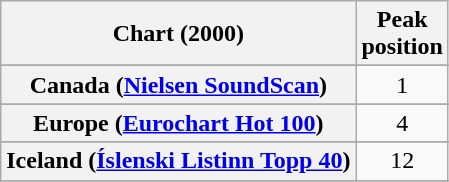<table class="wikitable sortable plainrowheaders" style="text-align:center">
<tr>
<th>Chart (2000)</th>
<th>Peak<br>position</th>
</tr>
<tr>
</tr>
<tr>
</tr>
<tr>
<th scope="row">Canada (<a href='#'>Nielsen SoundScan</a>)</th>
<td>1</td>
</tr>
<tr>
</tr>
<tr>
<th scope="row">Europe (<a href='#'>Eurochart Hot 100</a>)</th>
<td>4</td>
</tr>
<tr>
</tr>
<tr>
</tr>
<tr>
</tr>
<tr>
<th scope="row">Iceland (<a href='#'>Íslenski Listinn Topp 40</a>)</th>
<td>12</td>
</tr>
<tr>
</tr>
<tr>
</tr>
<tr>
</tr>
<tr>
</tr>
<tr>
</tr>
<tr>
</tr>
<tr>
</tr>
<tr>
</tr>
<tr>
</tr>
<tr>
</tr>
<tr>
</tr>
<tr>
</tr>
<tr>
</tr>
</table>
